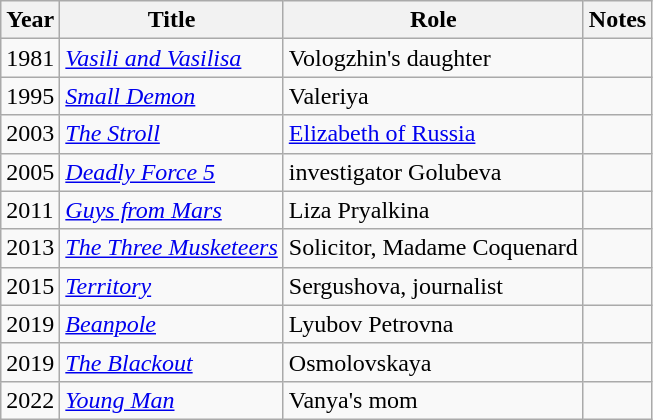<table class="wikitable sortable">
<tr>
<th>Year</th>
<th>Title</th>
<th>Role</th>
<th class="unsortable">Notes</th>
</tr>
<tr>
<td>1981</td>
<td><em><a href='#'>Vasili and Vasilisa</a></em></td>
<td>Vologzhin's daughter</td>
<td></td>
</tr>
<tr>
<td>1995</td>
<td><em><a href='#'>Small Demon</a></em></td>
<td>Valeriya</td>
<td></td>
</tr>
<tr>
<td>2003</td>
<td><em><a href='#'>The Stroll</a></em></td>
<td><a href='#'>Elizabeth of Russia</a></td>
<td></td>
</tr>
<tr>
<td>2005</td>
<td><em><a href='#'>Deadly Force 5</a></em></td>
<td>investigator Golubeva</td>
<td></td>
</tr>
<tr>
<td>2011</td>
<td><em><a href='#'>Guys from Mars</a></em></td>
<td>Liza Pryalkina</td>
<td></td>
</tr>
<tr>
<td>2013</td>
<td><em><a href='#'>The Three Musketeers</a></em></td>
<td>Solicitor, Madame Coquenard</td>
<td></td>
</tr>
<tr>
<td>2015</td>
<td><em><a href='#'>Territory</a></em></td>
<td>Sergushova, journalist</td>
<td></td>
</tr>
<tr>
<td>2019</td>
<td><em><a href='#'>Beanpole</a></em></td>
<td>Lyubov Petrovna</td>
<td></td>
</tr>
<tr>
<td>2019</td>
<td><em><a href='#'>The Blackout</a></em></td>
<td>Osmolovskaya</td>
<td></td>
</tr>
<tr>
<td>2022</td>
<td><em><a href='#'>Young Man</a></em></td>
<td>Vanya's mom</td>
<td></td>
</tr>
</table>
